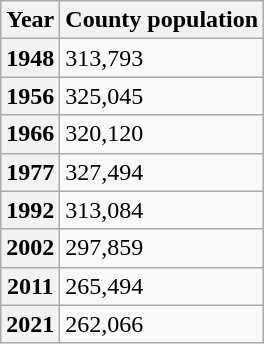<table class="wikitable">
<tr>
<th>Year</th>
<th>County population</th>
</tr>
<tr>
<th>1948</th>
<td>313,793 </td>
</tr>
<tr>
<th>1956</th>
<td>325,045 </td>
</tr>
<tr>
<th>1966</th>
<td>320,120 </td>
</tr>
<tr>
<th>1977</th>
<td>327,494 </td>
</tr>
<tr>
<th>1992</th>
<td>313,084 </td>
</tr>
<tr>
<th>2002</th>
<td>297,859 </td>
</tr>
<tr>
<th>2011</th>
<td>265,494 </td>
</tr>
<tr>
<th>2021</th>
<td>262,066 </td>
</tr>
</table>
